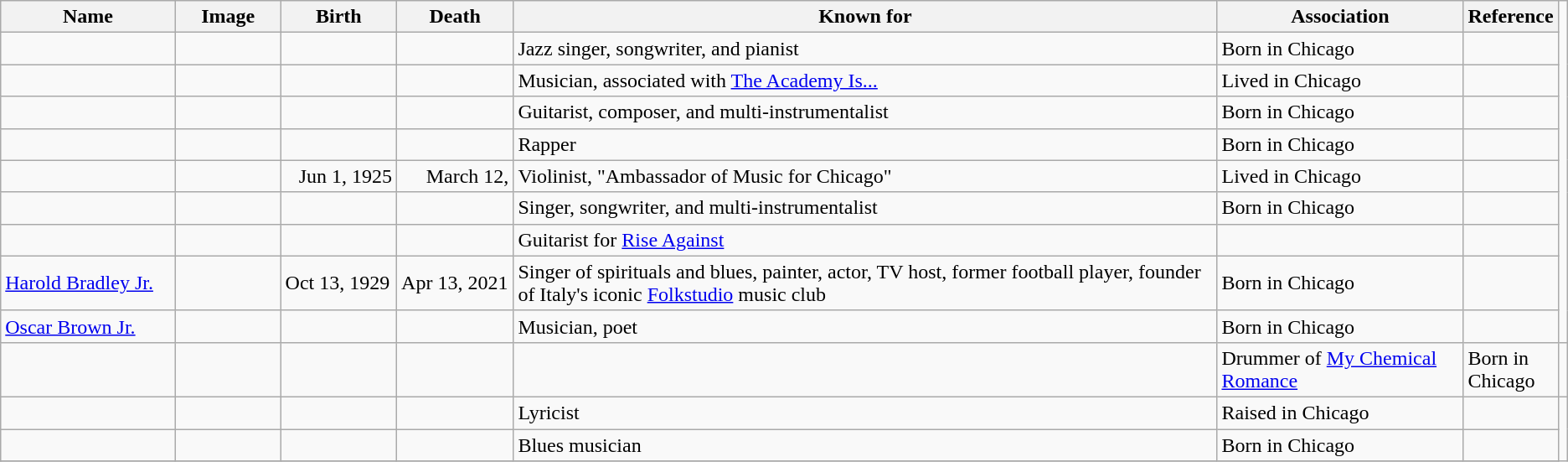<table class="wikitable sortable">
<tr>
<th scope="col" width="140">Name</th>
<th scope="col" width="80" class="unsortable">Image</th>
<th scope="col" width="90">Birth</th>
<th scope="col" width="90">Death</th>
<th scope="col" width="600" class="unsortable">Known for</th>
<th scope="col" width="200" class="unsortable">Association</th>
<th scope="col" width="30" class="unsortable">Reference</th>
</tr>
<tr>
<td></td>
<td></td>
<td align=right></td>
<td></td>
<td>Jazz singer, songwriter, and pianist</td>
<td>Born in Chicago</td>
<td align="center"></td>
</tr>
<tr>
<td></td>
<td></td>
<td align=right></td>
<td></td>
<td>Musician, associated with <a href='#'>The Academy Is...</a></td>
<td>Lived in Chicago</td>
<td></td>
</tr>
<tr>
<td></td>
<td></td>
<td align=right></td>
<td></td>
<td>Guitarist, composer, and multi-instrumentalist</td>
<td>Born in Chicago</td>
<td></td>
</tr>
<tr>
<td></td>
<td></td>
<td align=right></td>
<td></td>
<td>Rapper</td>
<td>Born in Chicago</td>
<td align="center"></td>
</tr>
<tr>
<td></td>
<td></td>
<td align=right>Jun 1, 1925</td>
<td align=right>March 12, </td>
<td>Violinist, "Ambassador of Music for Chicago"</td>
<td>Lived in Chicago</td>
<td align="center"></td>
</tr>
<tr>
<td></td>
<td></td>
<td align=right></td>
<td></td>
<td>Singer, songwriter, and multi-instrumentalist</td>
<td>Born in Chicago</td>
<td align="center"></td>
</tr>
<tr>
<td></td>
<td></td>
<td align=right></td>
<td></td>
<td>Guitarist for <a href='#'>Rise Against</a></td>
<td></td>
<td align="center"></td>
</tr>
<tr>
<td><a href='#'>Harold Bradley Jr.</a></td>
<td></td>
<td>Oct 13, 1929</td>
<td>Apr 13, 2021</td>
<td>Singer of spirituals and blues, painter, actor, TV host, former football player, founder of Italy's iconic <a href='#'>Folkstudio</a> music club</td>
<td>Born in Chicago</td>
<td></td>
</tr>
<tr>
<td><a href='#'>Oscar Brown Jr.</a></td>
<td></td>
<td align=right></td>
<td align=right></td>
<td>Musician, poet</td>
<td>Born in Chicago</td>
<td align="center"></td>
</tr>
<tr>
<td></td>
<td></td>
<td align=right></td>
<td aligh=right></td>
<td></td>
<td>Drummer of <a href='#'>My Chemical Romance</a></td>
<td>Born in Chicago</td>
<td align="center"></td>
</tr>
<tr>
<td></td>
<td></td>
<td align=right></td>
<td align=right></td>
<td>Lyricist</td>
<td>Raised in Chicago</td>
<td align="center"></td>
</tr>
<tr>
<td></td>
<td></td>
<td align=right></td>
<td align=right></td>
<td>Blues musician</td>
<td>Born in Chicago</td>
<td align="center"></td>
</tr>
<tr>
</tr>
</table>
